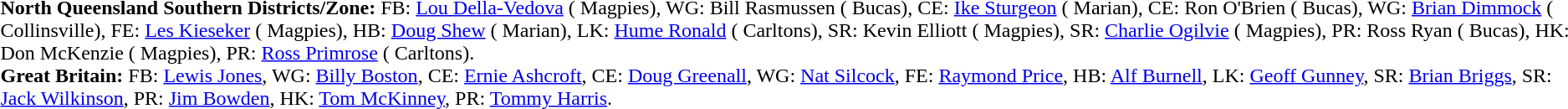<table width="100%" class="mw-collapsible mw-collapsed">
<tr>
<td valign="top" width="50%"><br><strong>North Queensland Southern Districts/Zone:</strong> FB: <a href='#'>Lou Della-Vedova</a> ( Magpies), WG: Bill Rasmussen ( Bucas), CE: <a href='#'>Ike Sturgeon</a> ( Marian), CE: Ron O'Brien ( Bucas), WG: <a href='#'>Brian Dimmock</a> ( Collinsville), FE: <a href='#'>Les Kieseker</a> ( Magpies), HB: <a href='#'>Doug Shew</a> ( Marian), LK: <a href='#'>Hume Ronald</a> ( Carltons), SR: Kevin Elliott ( Magpies), SR: <a href='#'>Charlie Ogilvie</a> ( Magpies), PR: Ross Ryan ( Bucas), HK: Don McKenzie ( Magpies), PR: <a href='#'>Ross Primrose</a> ( Carltons).<br> 
<strong>Great Britain:</strong> FB: <a href='#'>Lewis Jones</a>, WG: <a href='#'>Billy Boston</a>, CE: <a href='#'>Ernie Ashcroft</a>, CE: <a href='#'>Doug Greenall</a>, WG: <a href='#'>Nat Silcock</a>, FE: <a href='#'>Raymond Price</a>, HB: <a href='#'>Alf Burnell</a>, LK: <a href='#'>Geoff Gunney</a>, SR: <a href='#'>Brian Briggs</a>, SR: <a href='#'>Jack Wilkinson</a>, PR: <a href='#'>Jim Bowden</a>, HK: <a href='#'>Tom McKinney</a>, PR: <a href='#'>Tommy Harris</a>.<br></td>
</tr>
</table>
